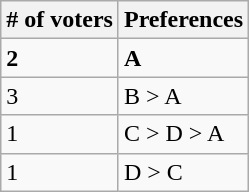<table class="wikitable">
<tr>
<th># of voters</th>
<th>Preferences</th>
</tr>
<tr>
<td><strong>2</strong></td>
<td><strong>A</strong></td>
</tr>
<tr>
<td>3</td>
<td>B > A</td>
</tr>
<tr>
<td>1</td>
<td>C > D > A</td>
</tr>
<tr>
<td>1</td>
<td>D > C</td>
</tr>
</table>
